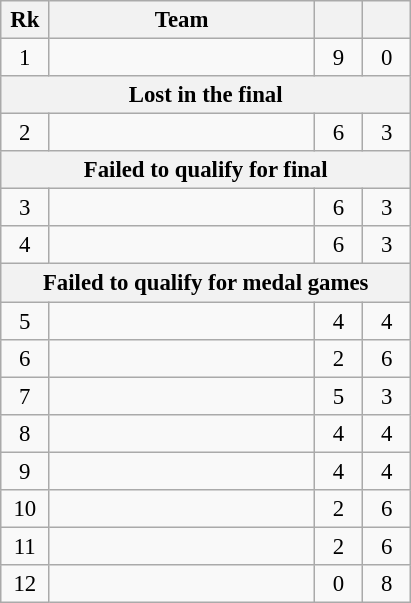<table class=wikitable style="text-align:center; font-size:95%">
<tr>
<th width = 25>Rk</th>
<th width = 170>Team</th>
<th width = 25></th>
<th width = 25></th>
</tr>
<tr>
<td>1</td>
<td align = left></td>
<td>9</td>
<td>0</td>
</tr>
<tr>
<th colspan = 4>Lost in the final</th>
</tr>
<tr>
<td>2</td>
<td align = left></td>
<td>6</td>
<td>3</td>
</tr>
<tr>
<th colspan = 4>Failed to qualify for final</th>
</tr>
<tr>
<td>3</td>
<td align = left></td>
<td>6</td>
<td>3</td>
</tr>
<tr>
<td>4</td>
<td align = left></td>
<td>6</td>
<td>3</td>
</tr>
<tr>
<th colspan = 4>Failed to qualify for medal games</th>
</tr>
<tr>
<td>5</td>
<td align = left></td>
<td>4</td>
<td>4</td>
</tr>
<tr>
<td>6</td>
<td align = left></td>
<td>2</td>
<td>6</td>
</tr>
<tr>
<td>7</td>
<td align = left></td>
<td>5</td>
<td>3</td>
</tr>
<tr>
<td>8</td>
<td align = left></td>
<td>4</td>
<td>4</td>
</tr>
<tr>
<td>9</td>
<td align = left></td>
<td>4</td>
<td>4</td>
</tr>
<tr>
<td>10</td>
<td align = left></td>
<td>2</td>
<td>6</td>
</tr>
<tr>
<td>11</td>
<td align = left></td>
<td>2</td>
<td>6</td>
</tr>
<tr>
<td>12</td>
<td align = left></td>
<td>0</td>
<td>8</td>
</tr>
</table>
